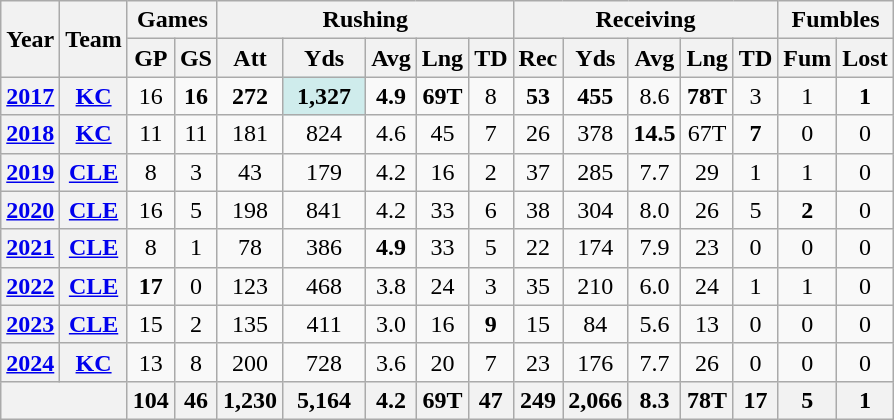<table class="wikitable" style="text-align:center;">
<tr>
<th rowspan="2">Year</th>
<th rowspan="2">Team</th>
<th colspan="2">Games</th>
<th colspan="5">Rushing</th>
<th colspan="5">Receiving</th>
<th colspan="2">Fumbles</th>
</tr>
<tr>
<th>GP</th>
<th>GS</th>
<th>Att</th>
<th>Yds</th>
<th>Avg</th>
<th>Lng</th>
<th>TD</th>
<th>Rec</th>
<th>Yds</th>
<th>Avg</th>
<th>Lng</th>
<th>TD</th>
<th>Fum</th>
<th>Lost</th>
</tr>
<tr>
<th><a href='#'>2017</a></th>
<th><a href='#'>KC</a></th>
<td>16</td>
<td><strong>16</strong></td>
<td><strong>272</strong></td>
<td style="background:#cfecec; width:3em;"><strong>1,327</strong></td>
<td><strong>4.9</strong></td>
<td><strong>69T</strong></td>
<td>8</td>
<td><strong>53</strong></td>
<td><strong>455</strong></td>
<td>8.6</td>
<td><strong>78T</strong></td>
<td>3</td>
<td>1</td>
<td><strong>1</strong></td>
</tr>
<tr>
<th><a href='#'>2018</a></th>
<th><a href='#'>KC</a></th>
<td>11</td>
<td>11</td>
<td>181</td>
<td>824</td>
<td>4.6</td>
<td>45</td>
<td>7</td>
<td>26</td>
<td>378</td>
<td><strong>14.5</strong></td>
<td>67T</td>
<td><strong>7</strong></td>
<td>0</td>
<td>0</td>
</tr>
<tr>
<th><a href='#'>2019</a></th>
<th><a href='#'>CLE</a></th>
<td>8</td>
<td>3</td>
<td>43</td>
<td>179</td>
<td>4.2</td>
<td>16</td>
<td>2</td>
<td>37</td>
<td>285</td>
<td>7.7</td>
<td>29</td>
<td>1</td>
<td>1</td>
<td>0</td>
</tr>
<tr>
<th><a href='#'>2020</a></th>
<th><a href='#'>CLE</a></th>
<td>16</td>
<td>5</td>
<td>198</td>
<td>841</td>
<td>4.2</td>
<td>33</td>
<td>6</td>
<td>38</td>
<td>304</td>
<td>8.0</td>
<td>26</td>
<td>5</td>
<td><strong>2</strong></td>
<td>0</td>
</tr>
<tr>
<th><a href='#'>2021</a></th>
<th><a href='#'>CLE</a></th>
<td>8</td>
<td>1</td>
<td>78</td>
<td>386</td>
<td><strong>4.9</strong></td>
<td>33</td>
<td>5</td>
<td>22</td>
<td>174</td>
<td>7.9</td>
<td>23</td>
<td>0</td>
<td>0</td>
<td>0</td>
</tr>
<tr>
<th><a href='#'>2022</a></th>
<th><a href='#'>CLE</a></th>
<td><strong>17</strong></td>
<td>0</td>
<td>123</td>
<td>468</td>
<td>3.8</td>
<td>24</td>
<td>3</td>
<td>35</td>
<td>210</td>
<td>6.0</td>
<td>24</td>
<td>1</td>
<td>1</td>
<td>0</td>
</tr>
<tr>
<th><a href='#'>2023</a></th>
<th><a href='#'>CLE</a></th>
<td>15</td>
<td>2</td>
<td>135</td>
<td>411</td>
<td>3.0</td>
<td>16</td>
<td><strong>9</strong></td>
<td>15</td>
<td>84</td>
<td>5.6</td>
<td>13</td>
<td>0</td>
<td>0</td>
<td>0</td>
</tr>
<tr>
<th><a href='#'>2024</a></th>
<th><a href='#'>KC</a></th>
<td>13</td>
<td>8</td>
<td>200</td>
<td>728</td>
<td>3.6</td>
<td>20</td>
<td>7</td>
<td>23</td>
<td>176</td>
<td>7.7</td>
<td>26</td>
<td>0</td>
<td>0</td>
<td>0</td>
</tr>
<tr>
<th colspan="2"></th>
<th>104</th>
<th>46</th>
<th>1,230</th>
<th>5,164</th>
<th>4.2</th>
<th>69T</th>
<th>47</th>
<th>249</th>
<th>2,066</th>
<th>8.3</th>
<th>78T</th>
<th>17</th>
<th>5</th>
<th>1</th>
</tr>
</table>
